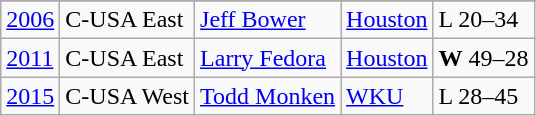<table class="wikitable">
<tr>
</tr>
<tr>
<td><a href='#'>2006</a></td>
<td>C-USA East</td>
<td><a href='#'>Jeff Bower</a></td>
<td><a href='#'>Houston</a></td>
<td>L 20–34</td>
</tr>
<tr>
<td><a href='#'>2011</a></td>
<td>C-USA East</td>
<td><a href='#'>Larry Fedora</a></td>
<td><a href='#'>Houston</a></td>
<td><strong>W</strong> 49–28</td>
</tr>
<tr>
<td><a href='#'>2015</a></td>
<td>C-USA West</td>
<td><a href='#'>Todd Monken</a></td>
<td><a href='#'>WKU</a></td>
<td>L 28–45</td>
</tr>
</table>
